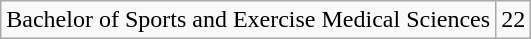<table class="wikitable">
<tr>
<td>Bachelor of Sports and Exercise Medical Sciences</td>
<td>22</td>
</tr>
</table>
